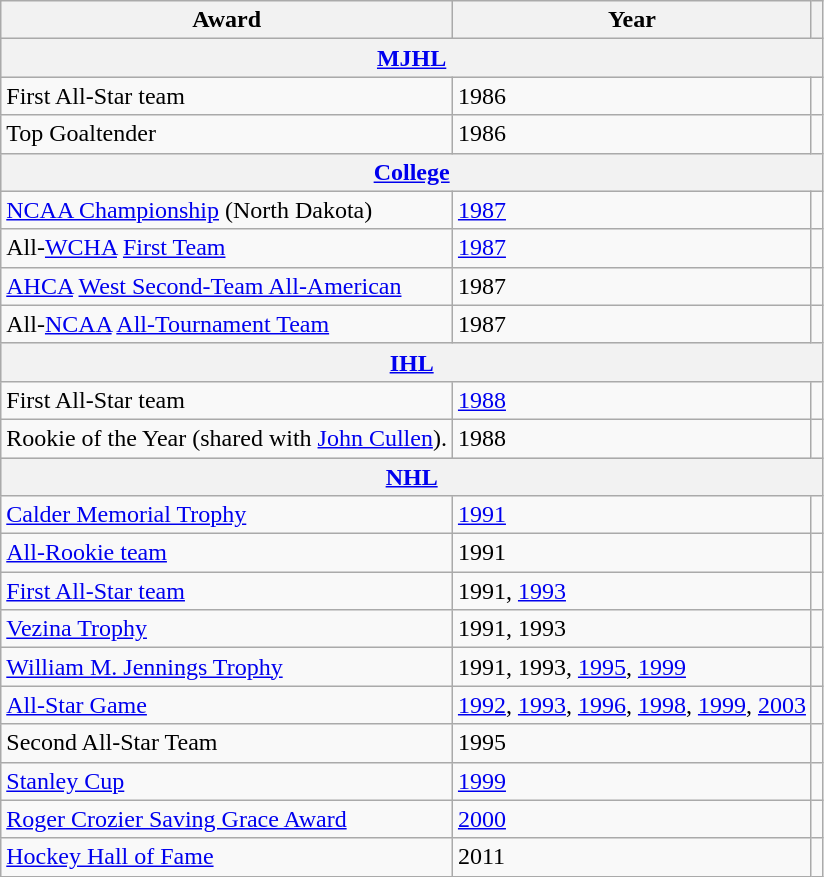<table class="wikitable">
<tr>
<th>Award</th>
<th>Year</th>
<th></th>
</tr>
<tr ALIGN="center" bgcolor="#e0e0e0">
<th colspan="3"><a href='#'>MJHL</a></th>
</tr>
<tr>
<td>First All-Star team</td>
<td>1986</td>
<td></td>
</tr>
<tr>
<td>Top Goaltender</td>
<td>1986</td>
<td></td>
</tr>
<tr ALIGN="center" bgcolor="#e0e0e0">
<th colspan="3"><a href='#'>College</a></th>
</tr>
<tr>
<td><a href='#'>NCAA Championship</a> (North Dakota)</td>
<td><a href='#'>1987</a></td>
<td></td>
</tr>
<tr>
<td>All-<a href='#'>WCHA</a> <a href='#'>First Team</a></td>
<td><a href='#'>1987</a></td>
<td></td>
</tr>
<tr>
<td><a href='#'>AHCA</a> <a href='#'>West Second-Team All-American</a></td>
<td>1987</td>
<td></td>
</tr>
<tr>
<td>All-<a href='#'>NCAA</a> <a href='#'>All-Tournament Team</a></td>
<td>1987</td>
<td></td>
</tr>
<tr ALIGN="center" bgcolor="#e0e0e0">
<th colspan="3"><a href='#'>IHL</a></th>
</tr>
<tr>
<td>First All-Star team</td>
<td><a href='#'>1988</a></td>
<td></td>
</tr>
<tr>
<td>Rookie of the Year (shared with <a href='#'>John Cullen</a>).</td>
<td>1988</td>
<td></td>
</tr>
<tr ALIGN="center" bgcolor="#e0e0e0">
<th colspan="3"><a href='#'>NHL</a></th>
</tr>
<tr>
<td><a href='#'>Calder Memorial Trophy</a></td>
<td><a href='#'>1991</a></td>
<td></td>
</tr>
<tr>
<td><a href='#'>All-Rookie team</a></td>
<td>1991</td>
<td></td>
</tr>
<tr>
<td><a href='#'>First All-Star team</a></td>
<td>1991, <a href='#'>1993</a></td>
<td></td>
</tr>
<tr>
<td><a href='#'>Vezina Trophy</a></td>
<td>1991, 1993</td>
<td></td>
</tr>
<tr>
<td><a href='#'>William M. Jennings Trophy</a></td>
<td>1991, 1993, <a href='#'>1995</a>, <a href='#'>1999</a></td>
<td></td>
</tr>
<tr>
<td><a href='#'>All-Star Game</a></td>
<td><a href='#'>1992</a>, <a href='#'>1993</a>, <a href='#'>1996</a>, <a href='#'>1998</a>, <a href='#'>1999</a>, <a href='#'>2003</a></td>
<td></td>
</tr>
<tr>
<td>Second All-Star Team</td>
<td>1995</td>
<td></td>
</tr>
<tr>
<td><a href='#'>Stanley Cup</a></td>
<td><a href='#'>1999</a></td>
<td></td>
</tr>
<tr>
<td><a href='#'>Roger Crozier Saving Grace Award</a></td>
<td><a href='#'>2000</a></td>
<td></td>
</tr>
<tr>
<td><a href='#'>Hockey Hall of Fame</a></td>
<td>2011</td>
<td></td>
</tr>
</table>
